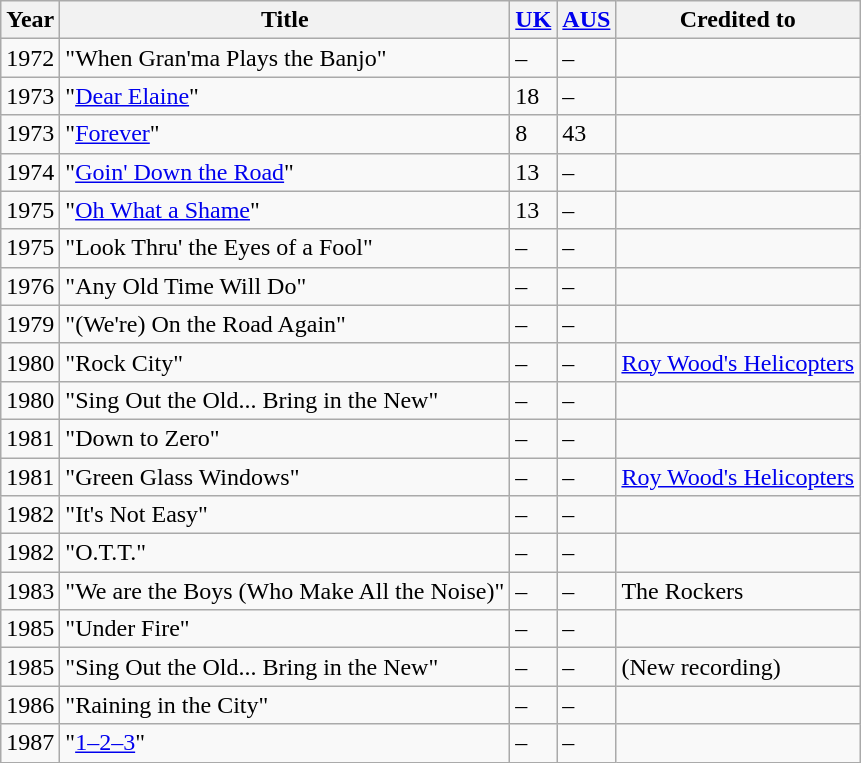<table class="wikitable sortable">
<tr>
<th>Year</th>
<th>Title</th>
<th><a href='#'>UK</a></th>
<th><a href='#'>AUS</a></th>
<th>Credited to</th>
</tr>
<tr>
<td>1972</td>
<td>"When Gran'ma Plays the Banjo"</td>
<td>–</td>
<td>–</td>
<td></td>
</tr>
<tr>
<td>1973</td>
<td>"<a href='#'>Dear Elaine</a>"</td>
<td>18</td>
<td>–</td>
<td></td>
</tr>
<tr>
<td>1973</td>
<td>"<a href='#'>Forever</a>"</td>
<td>8</td>
<td>43</td>
<td></td>
</tr>
<tr>
<td>1974</td>
<td>"<a href='#'>Goin' Down the Road</a>"</td>
<td>13</td>
<td>–</td>
<td></td>
</tr>
<tr>
<td>1975</td>
<td>"<a href='#'>Oh What a Shame</a>"</td>
<td>13</td>
<td>–</td>
<td></td>
</tr>
<tr>
<td>1975</td>
<td>"Look Thru' the Eyes of a Fool"</td>
<td>–</td>
<td>–</td>
<td></td>
</tr>
<tr>
<td>1976</td>
<td>"Any Old Time Will Do"</td>
<td>–</td>
<td>–</td>
<td></td>
</tr>
<tr>
<td>1979</td>
<td>"(We're) On the Road Again"</td>
<td>–</td>
<td>–</td>
<td></td>
</tr>
<tr>
<td>1980</td>
<td>"Rock City"</td>
<td>–</td>
<td>–</td>
<td><a href='#'>Roy Wood's Helicopters</a></td>
</tr>
<tr>
<td>1980</td>
<td>"Sing Out the Old... Bring in the New"</td>
<td>–</td>
<td>–</td>
<td></td>
</tr>
<tr>
<td>1981</td>
<td>"Down to Zero"</td>
<td>–</td>
<td>–</td>
<td></td>
</tr>
<tr>
<td>1981</td>
<td>"Green Glass Windows"</td>
<td>–</td>
<td>–</td>
<td><a href='#'>Roy Wood's Helicopters</a></td>
</tr>
<tr>
<td>1982</td>
<td>"It's Not Easy"</td>
<td>–</td>
<td>–</td>
<td></td>
</tr>
<tr>
<td>1982</td>
<td>"O.T.T."</td>
<td>–</td>
<td>–</td>
<td></td>
</tr>
<tr>
<td>1983</td>
<td>"We are the Boys (Who Make All the Noise)"</td>
<td>–</td>
<td>–</td>
<td>The Rockers</td>
</tr>
<tr>
<td>1985</td>
<td>"Under Fire"</td>
<td>–</td>
<td>–</td>
<td></td>
</tr>
<tr>
<td>1985</td>
<td>"Sing Out the Old... Bring in the New"</td>
<td>–</td>
<td>–</td>
<td>(New recording)</td>
</tr>
<tr>
<td>1986</td>
<td>"Raining in the City"</td>
<td>–</td>
<td>–</td>
<td></td>
</tr>
<tr>
<td>1987</td>
<td>"<a href='#'>1–2–3</a>"</td>
<td>–</td>
<td>–</td>
<td></td>
</tr>
</table>
